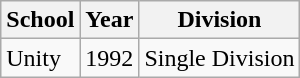<table class="wikitable">
<tr>
<th>School</th>
<th>Year</th>
<th>Division</th>
</tr>
<tr>
<td>Unity</td>
<td>1992</td>
<td>Single Division</td>
</tr>
</table>
